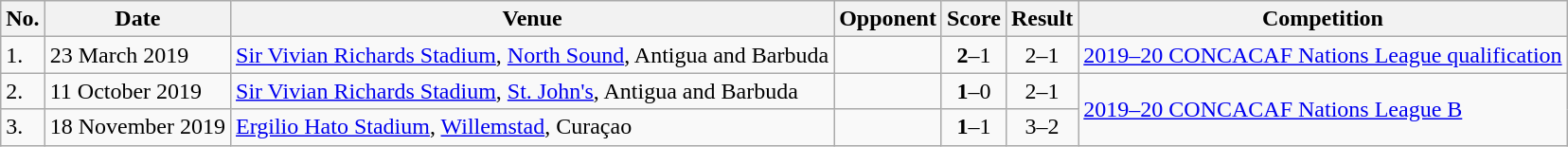<table class="wikitable" style="font-size:100%;">
<tr>
<th>No.</th>
<th>Date</th>
<th>Venue</th>
<th>Opponent</th>
<th>Score</th>
<th>Result</th>
<th>Competition</th>
</tr>
<tr>
<td>1.</td>
<td>23 March 2019</td>
<td><a href='#'>Sir Vivian Richards Stadium</a>, <a href='#'>North Sound</a>, Antigua and Barbuda</td>
<td></td>
<td align=center><strong>2</strong>–1</td>
<td align=center>2–1</td>
<td><a href='#'>2019–20 CONCACAF Nations League qualification</a></td>
</tr>
<tr>
<td>2.</td>
<td>11 October 2019</td>
<td><a href='#'>Sir Vivian Richards Stadium</a>, <a href='#'>St. John's</a>, Antigua and Barbuda</td>
<td></td>
<td align=center><strong>1</strong>–0</td>
<td align=center>2–1</td>
<td rowspan=2><a href='#'>2019–20 CONCACAF Nations League B</a></td>
</tr>
<tr>
<td>3.</td>
<td>18 November 2019</td>
<td><a href='#'>Ergilio Hato Stadium</a>, <a href='#'>Willemstad</a>, Curaçao</td>
<td></td>
<td align=center><strong>1</strong>–1</td>
<td align=center>3–2</td>
</tr>
</table>
